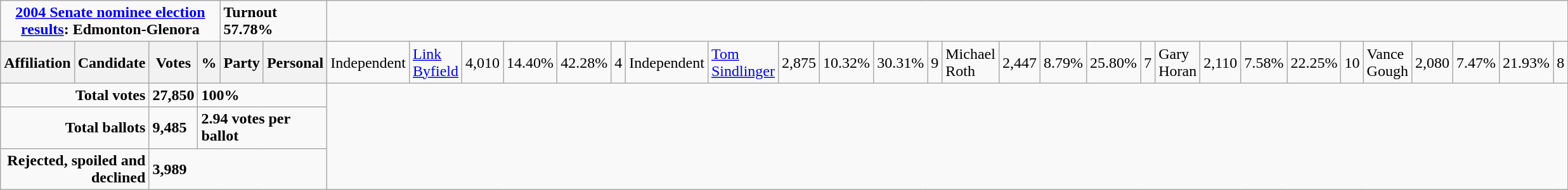<table class="wikitable">
<tr>
<td colspan="5" align=center><strong><a href='#'>2004 Senate nominee election results</a>: Edmonton-Glenora</strong></td>
<td colspan="2"><strong>Turnout 57.78%</strong></td>
</tr>
<tr>
<th colspan="2">Affiliation</th>
<th>Candidate</th>
<th>Votes</th>
<th>%</th>
<th>Party</th>
<th>Personal<br>
</th>
<td>Independent</td>
<td><a href='#'>Link Byfield</a></td>
<td>4,010</td>
<td>14.40%</td>
<td>42.28%</td>
<td>4<br>
</td>
<td>Independent</td>
<td><a href='#'>Tom Sindlinger</a></td>
<td>2,875</td>
<td>10.32%</td>
<td>30.31%</td>
<td>9<br>
</td>
<td>Michael Roth</td>
<td>2,447</td>
<td>8.79%</td>
<td>25.80%</td>
<td>7<br></td>
<td>Gary Horan</td>
<td>2,110</td>
<td>7.58%</td>
<td>22.25%</td>
<td>10<br></td>
<td>Vance Gough</td>
<td>2,080</td>
<td>7.47%</td>
<td>21.93%</td>
<td>8<br>
</td>
</tr>
<tr>
<td colspan="3" align="right"><strong>Total votes</strong></td>
<td><strong>27,850</strong></td>
<td colspan="3"><strong>100%</strong></td>
</tr>
<tr>
<td colspan="3" align="right"><strong>Total ballots</strong></td>
<td><strong>9,485</strong></td>
<td colspan="3"><strong>2.94 votes per ballot</strong></td>
</tr>
<tr>
<td colspan="3" align="right"><strong>Rejected, spoiled and declined</strong></td>
<td colspan="4"><strong>3,989</strong></td>
</tr>
</table>
